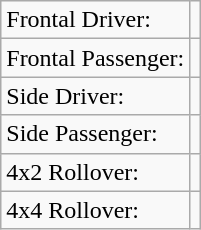<table class="wikitable">
<tr>
<td>Frontal Driver:</td>
<td></td>
</tr>
<tr>
<td>Frontal Passenger:</td>
<td></td>
</tr>
<tr>
<td>Side Driver:</td>
<td></td>
</tr>
<tr>
<td>Side Passenger:</td>
<td></td>
</tr>
<tr>
<td>4x2 Rollover:</td>
<td></td>
</tr>
<tr>
<td>4x4 Rollover:</td>
<td></td>
</tr>
</table>
